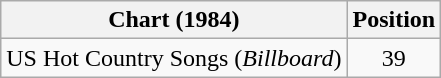<table class="wikitable">
<tr>
<th align="left">Chart (1984)</th>
<th align="center">Position</th>
</tr>
<tr>
<td>US Hot Country Songs (<em>Billboard</em>)</td>
<td align="center">39</td>
</tr>
</table>
